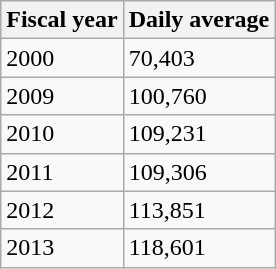<table class="wikitable">
<tr>
<th>Fiscal year</th>
<th>Daily average</th>
</tr>
<tr>
<td>2000</td>
<td>70,403</td>
</tr>
<tr>
<td>2009</td>
<td>100,760</td>
</tr>
<tr>
<td>2010</td>
<td>109,231</td>
</tr>
<tr>
<td>2011</td>
<td>109,306</td>
</tr>
<tr>
<td>2012</td>
<td>113,851</td>
</tr>
<tr>
<td>2013</td>
<td>118,601</td>
</tr>
</table>
